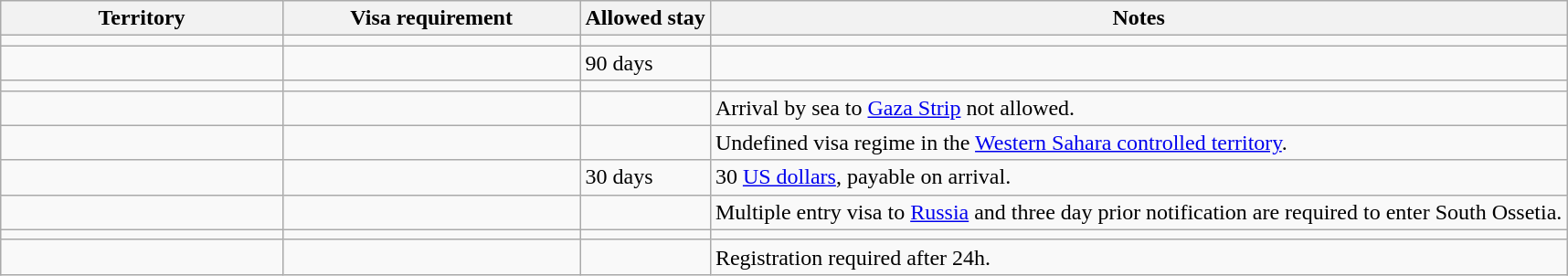<table class="wikitable" style="text-align: left; table-layout: fixed;">
<tr>
<th style="width:18%;">Territory</th>
<th style="width:19%;">Visa requirement</th>
<th>Allowed stay</th>
<th>Notes</th>
</tr>
<tr>
<td></td>
<td></td>
<td></td>
<td></td>
</tr>
<tr>
<td></td>
<td></td>
<td>90 days</td>
<td></td>
</tr>
<tr>
<td></td>
<td></td>
<td></td>
<td></td>
</tr>
<tr>
<td></td>
<td></td>
<td></td>
<td>Arrival by sea to <a href='#'>Gaza Strip</a> not allowed.</td>
</tr>
<tr>
<td></td>
<td></td>
<td></td>
<td>Undefined visa regime in the <a href='#'>Western Sahara controlled territory</a>.</td>
</tr>
<tr>
<td></td>
<td></td>
<td>30 days</td>
<td>30 <a href='#'>US dollars</a>, payable on arrival.</td>
</tr>
<tr>
<td></td>
<td></td>
<td></td>
<td>Multiple entry visa to <a href='#'>Russia</a> and three day prior notification are required to enter South Ossetia.</td>
</tr>
<tr>
<td></td>
<td></td>
<td></td>
<td></td>
</tr>
<tr>
<td></td>
<td></td>
<td></td>
<td>Registration required after 24h.</td>
</tr>
</table>
